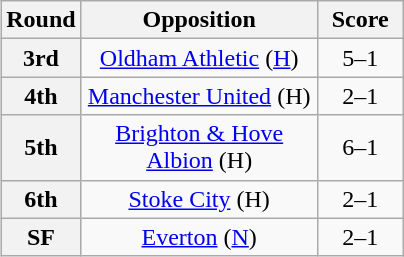<table class="wikitable plainrowheaders" style="text-align:center;margin-left:1em;float:right">
<tr>
<th scope="col" style="width:25px">Round</th>
<th scope="col" style="width:150px">Opposition</th>
<th scope="col" style="width:50px">Score</th>
</tr>
<tr>
<th scope=row style="text-align:center">3rd</th>
<td><a href='#'>Oldham Athletic</a> (<a href='#'>H</a>)</td>
<td>5–1</td>
</tr>
<tr>
<th scope=row style="text-align:center">4th</th>
<td><a href='#'>Manchester United</a> (H)</td>
<td>2–1</td>
</tr>
<tr>
<th scope=row style="text-align:center">5th</th>
<td><a href='#'>Brighton & Hove Albion</a> (H)</td>
<td>6–1</td>
</tr>
<tr>
<th scope=row style="text-align:center">6th</th>
<td><a href='#'>Stoke City</a> (H)</td>
<td>2–1</td>
</tr>
<tr>
<th scope=row style="text-align:center">SF</th>
<td><a href='#'>Everton</a> (<a href='#'>N</a>)</td>
<td>2–1</td>
</tr>
</table>
